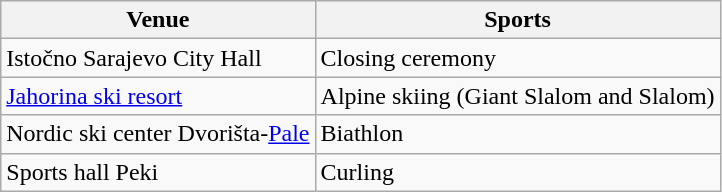<table class="wikitable sortable">
<tr>
<th>Venue</th>
<th class="unsortable">Sports</th>
</tr>
<tr>
<td>Istočno Sarajevo City Hall</td>
<td>Closing ceremony</td>
</tr>
<tr>
<td><a href='#'>Jahorina ski resort</a></td>
<td>Alpine skiing (Giant Slalom and Slalom)</td>
</tr>
<tr>
<td>Nordic ski center Dvorišta-<a href='#'>Pale</a></td>
<td>Biathlon</td>
</tr>
<tr>
<td>Sports hall Peki</td>
<td>Curling</td>
</tr>
</table>
